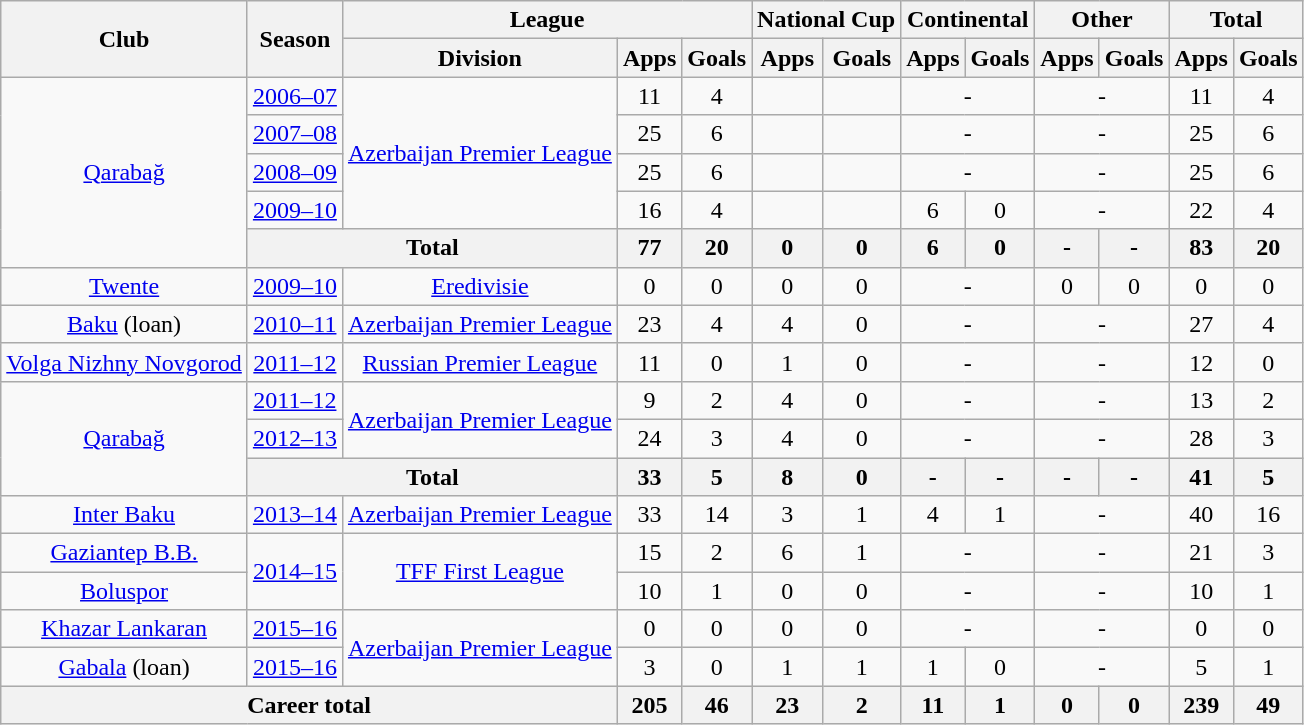<table class="wikitable" style="text-align: center;">
<tr>
<th rowspan="2">Club</th>
<th rowspan="2">Season</th>
<th colspan="3">League</th>
<th colspan="2">National Cup</th>
<th colspan="2">Continental</th>
<th colspan="2">Other</th>
<th colspan="2">Total</th>
</tr>
<tr>
<th>Division</th>
<th>Apps</th>
<th>Goals</th>
<th>Apps</th>
<th>Goals</th>
<th>Apps</th>
<th>Goals</th>
<th>Apps</th>
<th>Goals</th>
<th>Apps</th>
<th>Goals</th>
</tr>
<tr>
<td rowspan="5" valign="center"><a href='#'>Qarabağ</a></td>
<td><a href='#'>2006–07</a></td>
<td rowspan="4" valign="center"><a href='#'>Azerbaijan Premier League</a></td>
<td>11</td>
<td>4</td>
<td></td>
<td></td>
<td colspan="2">-</td>
<td colspan="2">-</td>
<td>11</td>
<td>4</td>
</tr>
<tr>
<td><a href='#'>2007–08</a></td>
<td>25</td>
<td>6</td>
<td></td>
<td></td>
<td colspan="2">-</td>
<td colspan="2">-</td>
<td>25</td>
<td>6</td>
</tr>
<tr>
<td><a href='#'>2008–09</a></td>
<td>25</td>
<td>6</td>
<td></td>
<td></td>
<td colspan="2">-</td>
<td colspan="2">-</td>
<td>25</td>
<td>6</td>
</tr>
<tr>
<td><a href='#'>2009–10</a></td>
<td>16</td>
<td>4</td>
<td></td>
<td></td>
<td>6</td>
<td>0</td>
<td colspan="2">-</td>
<td>22</td>
<td>4</td>
</tr>
<tr>
<th colspan="2">Total</th>
<th>77</th>
<th>20</th>
<th>0</th>
<th>0</th>
<th>6</th>
<th>0</th>
<th>-</th>
<th>-</th>
<th>83</th>
<th>20</th>
</tr>
<tr>
<td valign="center"><a href='#'>Twente</a></td>
<td><a href='#'>2009–10</a></td>
<td><a href='#'>Eredivisie</a></td>
<td>0</td>
<td>0</td>
<td>0</td>
<td>0</td>
<td colspan="2">-</td>
<td>0</td>
<td>0</td>
<td>0</td>
<td>0</td>
</tr>
<tr>
<td valign="center"><a href='#'>Baku</a> (loan)</td>
<td><a href='#'>2010–11</a></td>
<td><a href='#'>Azerbaijan Premier League</a></td>
<td>23</td>
<td>4</td>
<td>4</td>
<td>0</td>
<td colspan="2">-</td>
<td colspan="2">-</td>
<td>27</td>
<td>4</td>
</tr>
<tr>
<td valign="center"><a href='#'>Volga Nizhny Novgorod</a></td>
<td><a href='#'>2011–12</a></td>
<td><a href='#'>Russian Premier League</a></td>
<td>11</td>
<td>0</td>
<td>1</td>
<td>0</td>
<td colspan="2">-</td>
<td colspan="2">-</td>
<td>12</td>
<td>0</td>
</tr>
<tr>
<td rowspan="3" valign="center"><a href='#'>Qarabağ</a></td>
<td><a href='#'>2011–12</a></td>
<td rowspan="2" valign="center"><a href='#'>Azerbaijan Premier League</a></td>
<td>9</td>
<td>2</td>
<td>4</td>
<td>0</td>
<td colspan="2">-</td>
<td colspan="2">-</td>
<td>13</td>
<td>2</td>
</tr>
<tr>
<td><a href='#'>2012–13</a></td>
<td>24</td>
<td>3</td>
<td>4</td>
<td>0</td>
<td colspan="2">-</td>
<td colspan="2">-</td>
<td>28</td>
<td>3</td>
</tr>
<tr>
<th colspan="2">Total</th>
<th>33</th>
<th>5</th>
<th>8</th>
<th>0</th>
<th>-</th>
<th>-</th>
<th>-</th>
<th>-</th>
<th>41</th>
<th>5</th>
</tr>
<tr>
<td valign="center"><a href='#'>Inter Baku</a></td>
<td><a href='#'>2013–14</a></td>
<td><a href='#'>Azerbaijan Premier League</a></td>
<td>33</td>
<td>14</td>
<td>3</td>
<td>1</td>
<td>4</td>
<td>1</td>
<td colspan="2">-</td>
<td>40</td>
<td>16</td>
</tr>
<tr>
<td valign="center"><a href='#'>Gaziantep B.B.</a></td>
<td rowspan="2" valign="center"><a href='#'>2014–15</a></td>
<td rowspan="2" valign="center"><a href='#'>TFF First League</a></td>
<td>15</td>
<td>2</td>
<td>6</td>
<td>1</td>
<td colspan="2">-</td>
<td colspan="2">-</td>
<td>21</td>
<td>3</td>
</tr>
<tr>
<td valign="center"><a href='#'>Boluspor</a></td>
<td>10</td>
<td>1</td>
<td>0</td>
<td>0</td>
<td colspan="2">-</td>
<td colspan="2">-</td>
<td>10</td>
<td>1</td>
</tr>
<tr>
<td valign="center"><a href='#'>Khazar Lankaran</a></td>
<td><a href='#'>2015–16</a></td>
<td rowspan="2" valign="center"><a href='#'>Azerbaijan Premier League</a></td>
<td>0</td>
<td>0</td>
<td>0</td>
<td>0</td>
<td colspan="2">-</td>
<td colspan="2">-</td>
<td>0</td>
<td>0</td>
</tr>
<tr>
<td valign="center"><a href='#'>Gabala</a> (loan)</td>
<td><a href='#'>2015–16</a></td>
<td>3</td>
<td>0</td>
<td>1</td>
<td>1</td>
<td>1</td>
<td>0</td>
<td colspan="2">-</td>
<td>5</td>
<td>1</td>
</tr>
<tr>
<th colspan="3">Career total</th>
<th>205</th>
<th>46</th>
<th>23</th>
<th>2</th>
<th>11</th>
<th>1</th>
<th>0</th>
<th>0</th>
<th>239</th>
<th>49</th>
</tr>
</table>
